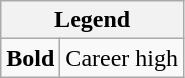<table class="wikitable mw-collapsible">
<tr>
<th colspan="2">Legend</th>
</tr>
<tr>
<td><strong>Bold</strong></td>
<td>Career high</td>
</tr>
</table>
